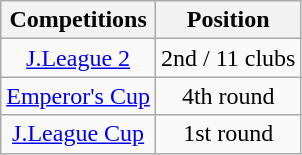<table class="wikitable" style="text-align:center;">
<tr>
<th>Competitions</th>
<th>Position</th>
</tr>
<tr>
<td><a href='#'>J.League 2</a></td>
<td>2nd / 11 clubs</td>
</tr>
<tr>
<td><a href='#'>Emperor's Cup</a></td>
<td>4th round</td>
</tr>
<tr>
<td><a href='#'>J.League Cup</a></td>
<td>1st round</td>
</tr>
</table>
